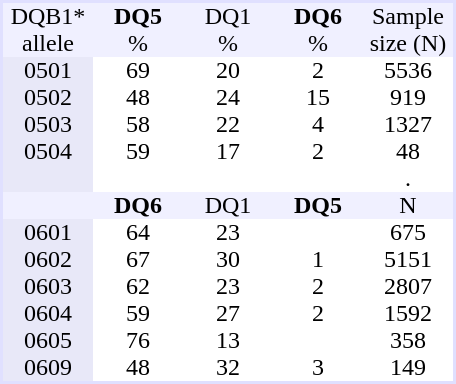<table border="0" cellspacing="0" cellpadding="0" align="left" style="text-align:center; background:#ffffff; margin-right: 1em; border:2px #e0e0ff solid;">
<tr style="background:#f0f0ff">
<td style="width:60px">DQB1*</td>
<td style="width:60px"><strong>DQ5</strong></td>
<td style="width:60px">DQ1</td>
<td style="width:60px"><strong>DQ6</strong></td>
<td style="width:60px">Sample</td>
</tr>
<tr style="background:#f0f0ff">
<td>allele</td>
<td>%</td>
<td>%</td>
<td>%</td>
<td>size (N)</td>
</tr>
<tr>
<td style = "background:#e8e8f8">0501</td>
<td>69</td>
<td>20</td>
<td>2</td>
<td>5536</td>
</tr>
<tr>
<td style = "background:#e8e8f8">0502</td>
<td>48</td>
<td>24</td>
<td>15</td>
<td>919</td>
</tr>
<tr>
<td style = "background:#e8e8f8">0503</td>
<td>58</td>
<td>22</td>
<td>4</td>
<td>1327</td>
</tr>
<tr>
<td style = "background:#e8e8f8">0504</td>
<td>59</td>
<td>17</td>
<td>2</td>
<td>48</td>
</tr>
<tr>
<td style = "background:#e8e8f8"></td>
<td></td>
<td></td>
<td></td>
<td>.</td>
</tr>
<tr style="background:#f0f0ff">
<td style="width:60px"></td>
<td style="width:60px"><strong>DQ6</strong></td>
<td style="width:60px">DQ1</td>
<td style="width:60px"><strong>DQ5</strong></td>
<td style="width:60px">N</td>
</tr>
<tr>
<td style = "background:#e8e8f8">0601</td>
<td>64</td>
<td>23</td>
<td></td>
<td>675</td>
</tr>
<tr>
<td style = "background:#e8e8f8">0602</td>
<td>67</td>
<td>30</td>
<td>1</td>
<td>5151</td>
</tr>
<tr>
<td style = "background:#e8e8f8">0603</td>
<td>62</td>
<td>23</td>
<td>2</td>
<td>2807</td>
</tr>
<tr>
<td style = "background:#e8e8f8">0604</td>
<td>59</td>
<td>27</td>
<td>2</td>
<td>1592</td>
</tr>
<tr>
<td style = "background:#e8e8f8">0605</td>
<td>76</td>
<td>13</td>
<td></td>
<td>358</td>
</tr>
<tr>
<td style = "background:#e8e8f8">0609</td>
<td>48</td>
<td>32</td>
<td>3</td>
<td>149</td>
</tr>
<tr>
</tr>
</table>
